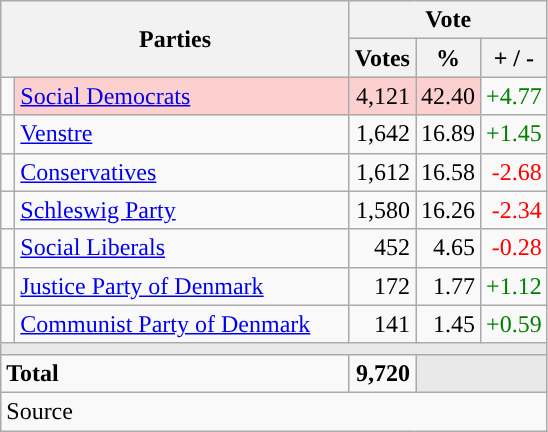<table class="wikitable" style="text-align:right;">
<tr>
<th style="text-align:centre;" rowspan="2" colspan="2" width="225">Parties</th>
<th colspan="3">Vote</th>
</tr>
<tr>
<th width="15">Votes</th>
<th width="15">%</th>
<th width="15">+ / -</th>
</tr>
<tr>
<td width="2" style="color:inherit;background:"></td>
<td bgcolor=#fbd0ce  align="left"><a href='#'>Social Democrats</a></td>
<td bgcolor=#fbd0ce>4,121</td>
<td bgcolor=#fbd0ce>42.40</td>
<td style=color:green;>+4.77</td>
</tr>
<tr>
<td width="2" style="color:inherit;background:"></td>
<td align="left"><a href='#'>Venstre</a></td>
<td>1,642</td>
<td>16.89</td>
<td style=color:green;>+1.45</td>
</tr>
<tr>
<td width="2" style="color:inherit;background:"></td>
<td align="left"><a href='#'>Conservatives</a></td>
<td>1,612</td>
<td>16.58</td>
<td style=color:red;>-2.68</td>
</tr>
<tr>
<td width="2" style="color:inherit;background:"></td>
<td align="left"><a href='#'>Schleswig Party</a></td>
<td>1,580</td>
<td>16.26</td>
<td style=color:red;>-2.34</td>
</tr>
<tr>
<td width="2" style="color:inherit;background:"></td>
<td align="left"><a href='#'>Social Liberals</a></td>
<td>452</td>
<td>4.65</td>
<td style=color:red;>-0.28</td>
</tr>
<tr>
<td width="2" style="color:inherit;background:"></td>
<td align="left"><a href='#'>Justice Party of Denmark</a></td>
<td>172</td>
<td>1.77</td>
<td style=color:green;>+1.12</td>
</tr>
<tr>
<td width="2" style="color:inherit;background:"></td>
<td align="left"><a href='#'>Communist Party of Denmark</a></td>
<td>141</td>
<td>1.45</td>
<td style=color:green;>+0.59</td>
</tr>
<tr>
<td colspan="7" bgcolor="#E9E9E9"></td>
</tr>
<tr>
<td align="left" colspan="2"><strong>Total</strong></td>
<td><strong>9,720</strong></td>
<td bgcolor="#E9E9E9" colspan="2"></td>
</tr>
<tr>
<td align="left" colspan="6">Source</td>
</tr>
</table>
